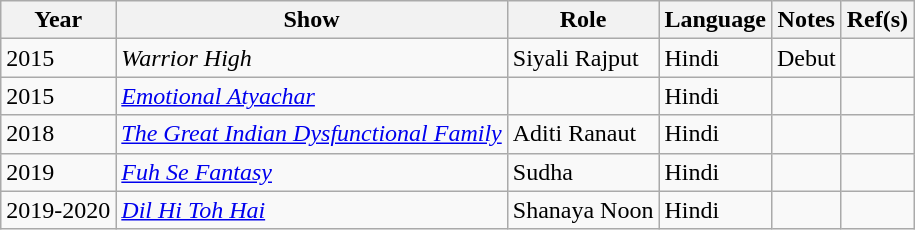<table class="wikitable">
<tr>
<th>Year</th>
<th>Show</th>
<th>Role</th>
<th>Language</th>
<th>Notes</th>
<th>Ref(s)</th>
</tr>
<tr>
<td>2015</td>
<td><em>Warrior High</em></td>
<td>Siyali Rajput</td>
<td>Hindi</td>
<td>Debut</td>
<td></td>
</tr>
<tr>
<td>2015</td>
<td><em><a href='#'>Emotional Atyachar</a></em></td>
<td></td>
<td>Hindi</td>
<td></td>
<td></td>
</tr>
<tr>
<td>2018</td>
<td><em><a href='#'>The Great Indian Dysfunctional Family</a></em></td>
<td>Aditi Ranaut</td>
<td>Hindi</td>
<td></td>
<td></td>
</tr>
<tr>
<td>2019</td>
<td><em><a href='#'>Fuh Se Fantasy</a></em></td>
<td>Sudha</td>
<td>Hindi</td>
<td></td>
<td></td>
</tr>
<tr>
<td>2019-2020</td>
<td><em><a href='#'>Dil Hi Toh Hai</a></em></td>
<td>Shanaya Noon</td>
<td>Hindi</td>
<td></td>
<td></td>
</tr>
</table>
